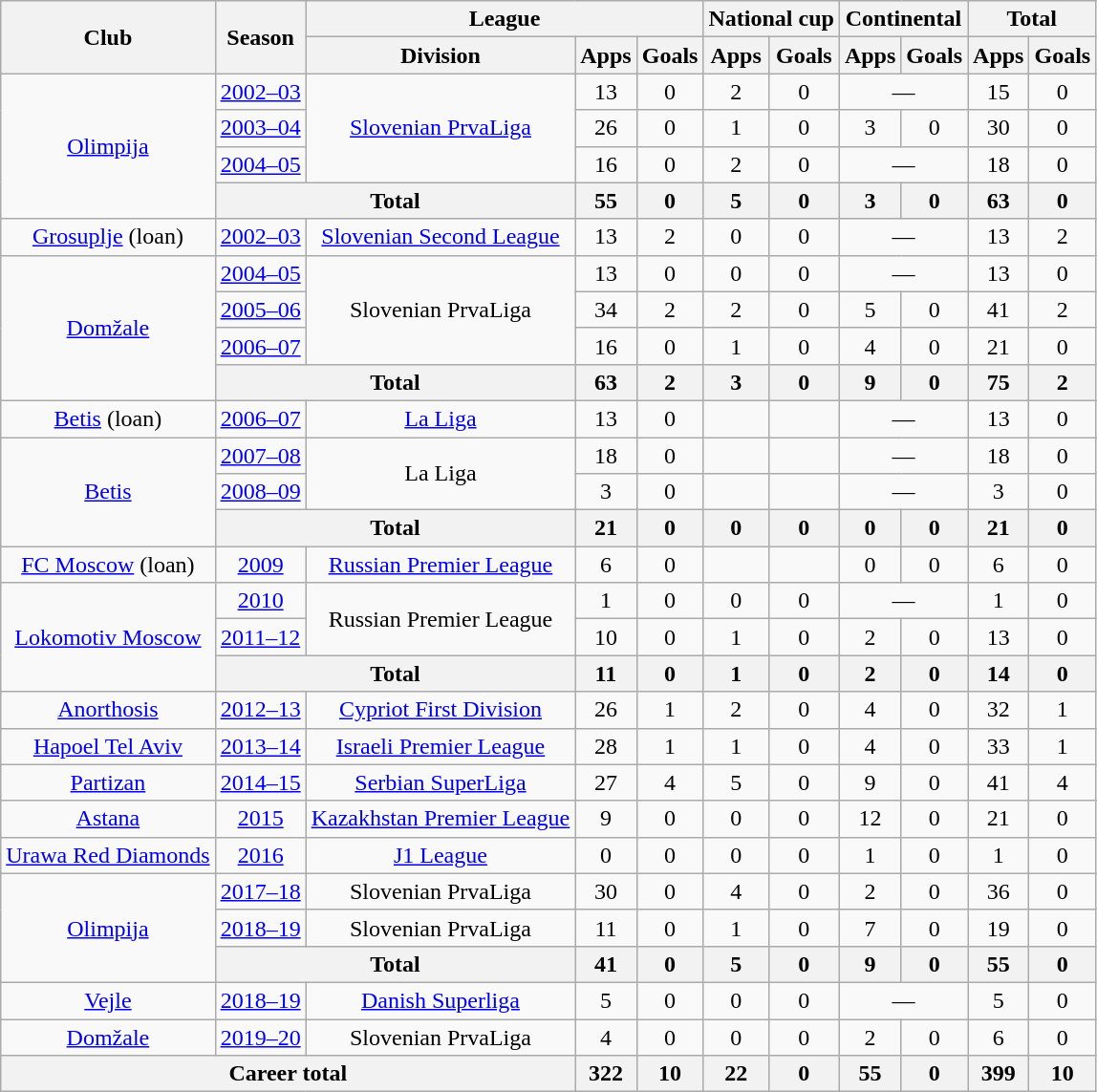<table class="wikitable" style="text-align:center">
<tr>
<th rowspan="2">Club</th>
<th rowspan="2">Season</th>
<th colspan="3">League</th>
<th colspan="2">National cup</th>
<th colspan="2">Continental</th>
<th colspan="2">Total</th>
</tr>
<tr>
<th>Division</th>
<th>Apps</th>
<th>Goals</th>
<th>Apps</th>
<th>Goals</th>
<th>Apps</th>
<th>Goals</th>
<th>Apps</th>
<th>Goals</th>
</tr>
<tr>
<td rowspan="4"><a href='#'>Olimpija</a></td>
<td><a href='#'>2002–03</a></td>
<td rowspan="3"><a href='#'>Slovenian PrvaLiga</a></td>
<td>13</td>
<td>0</td>
<td>2</td>
<td>0</td>
<td colspan="2">—</td>
<td>15</td>
<td>0</td>
</tr>
<tr>
<td><a href='#'>2003–04</a></td>
<td>26</td>
<td>0</td>
<td>1</td>
<td>0</td>
<td>3</td>
<td>0</td>
<td>30</td>
<td>0</td>
</tr>
<tr>
<td><a href='#'>2004–05</a></td>
<td>16</td>
<td>0</td>
<td>2</td>
<td>0</td>
<td colspan="2">—</td>
<td>18</td>
<td>0</td>
</tr>
<tr>
<th colspan="2">Total</th>
<th>55</th>
<th>0</th>
<th>5</th>
<th>0</th>
<th>3</th>
<th>0</th>
<th>63</th>
<th>0</th>
</tr>
<tr>
<td><a href='#'>Grosuplje</a> (loan)</td>
<td><a href='#'>2002–03</a></td>
<td><a href='#'>Slovenian Second League</a></td>
<td>13</td>
<td>2</td>
<td>0</td>
<td>0</td>
<td colspan="2">—</td>
<td>13</td>
<td>2</td>
</tr>
<tr>
<td rowspan="4"><a href='#'>Domžale</a></td>
<td><a href='#'>2004–05</a></td>
<td rowspan="3">Slovenian PrvaLiga</td>
<td>13</td>
<td>0</td>
<td>0</td>
<td>0</td>
<td colspan="2">—</td>
<td>13</td>
<td>0</td>
</tr>
<tr>
<td><a href='#'>2005–06</a></td>
<td>34</td>
<td>2</td>
<td>2</td>
<td>0</td>
<td>5</td>
<td>0</td>
<td>41</td>
<td>2</td>
</tr>
<tr>
<td><a href='#'>2006–07</a></td>
<td>16</td>
<td>0</td>
<td>1</td>
<td>0</td>
<td>4</td>
<td>0</td>
<td>21</td>
<td>0</td>
</tr>
<tr>
<th colspan="2">Total</th>
<th>63</th>
<th>2</th>
<th>3</th>
<th>0</th>
<th>9</th>
<th>0</th>
<th>75</th>
<th>2</th>
</tr>
<tr>
<td><a href='#'>Betis</a> (loan)</td>
<td><a href='#'>2006–07</a></td>
<td><a href='#'>La Liga</a></td>
<td>13</td>
<td>0</td>
<td></td>
<td></td>
<td colspan="2">—</td>
<td>13</td>
<td>0</td>
</tr>
<tr>
<td rowspan="3"><a href='#'>Betis</a></td>
<td><a href='#'>2007–08</a></td>
<td rowspan="2">La Liga</td>
<td>18</td>
<td>0</td>
<td></td>
<td></td>
<td colspan="2">—</td>
<td>18</td>
<td>0</td>
</tr>
<tr>
<td><a href='#'>2008–09</a></td>
<td>3</td>
<td>0</td>
<td></td>
<td></td>
<td colspan="2">—</td>
<td>3</td>
<td>0</td>
</tr>
<tr>
<th colspan="2">Total</th>
<th>21</th>
<th>0</th>
<th>0</th>
<th>0</th>
<th>0</th>
<th>0</th>
<th>21</th>
<th>0</th>
</tr>
<tr>
<td><a href='#'>FC Moscow</a> (loan)</td>
<td><a href='#'>2009</a></td>
<td><a href='#'>Russian Premier League</a></td>
<td>6</td>
<td>0</td>
<td></td>
<td></td>
<td>0</td>
<td>0</td>
<td>6</td>
<td>0</td>
</tr>
<tr>
<td rowspan="3"><a href='#'>Lokomotiv Moscow</a></td>
<td><a href='#'>2010</a></td>
<td rowspan="2">Russian Premier League</td>
<td>1</td>
<td>0</td>
<td>0</td>
<td>0</td>
<td colspan="2">—</td>
<td>1</td>
<td>0</td>
</tr>
<tr>
<td><a href='#'>2011–12</a></td>
<td>10</td>
<td>0</td>
<td>1</td>
<td>0</td>
<td>2</td>
<td>0</td>
<td>13</td>
<td>0</td>
</tr>
<tr>
<th colspan="2">Total</th>
<th>11</th>
<th>0</th>
<th>1</th>
<th>0</th>
<th>2</th>
<th>0</th>
<th>14</th>
<th>0</th>
</tr>
<tr>
<td><a href='#'>Anorthosis</a></td>
<td><a href='#'>2012–13</a></td>
<td><a href='#'>Cypriot First Division</a></td>
<td>26</td>
<td>1</td>
<td>2</td>
<td>0</td>
<td>4</td>
<td>0</td>
<td>32</td>
<td>1</td>
</tr>
<tr>
<td><a href='#'>Hapoel Tel Aviv</a></td>
<td><a href='#'>2013–14</a></td>
<td><a href='#'>Israeli Premier League</a></td>
<td>28</td>
<td>1</td>
<td>1</td>
<td>0</td>
<td>4</td>
<td>0</td>
<td>33</td>
<td>1</td>
</tr>
<tr>
<td><a href='#'>Partizan</a></td>
<td><a href='#'>2014–15</a></td>
<td><a href='#'>Serbian SuperLiga</a></td>
<td>27</td>
<td>4</td>
<td>5</td>
<td>0</td>
<td>9</td>
<td>0</td>
<td>41</td>
<td>4</td>
</tr>
<tr>
<td><a href='#'>Astana</a></td>
<td><a href='#'>2015</a></td>
<td><a href='#'>Kazakhstan Premier League</a></td>
<td>9</td>
<td>0</td>
<td>0</td>
<td>0</td>
<td>12</td>
<td>0</td>
<td>21</td>
<td>0</td>
</tr>
<tr>
<td><a href='#'>Urawa Red Diamonds</a></td>
<td><a href='#'>2016</a></td>
<td><a href='#'>J1 League</a></td>
<td>0</td>
<td>0</td>
<td>0</td>
<td>0</td>
<td>1</td>
<td>0</td>
<td>1</td>
<td>0</td>
</tr>
<tr>
<td rowspan="3"><a href='#'>Olimpija</a></td>
<td><a href='#'>2017–18</a></td>
<td>Slovenian PrvaLiga</td>
<td>30</td>
<td>0</td>
<td>4</td>
<td>0</td>
<td>2</td>
<td>0</td>
<td>36</td>
<td>0</td>
</tr>
<tr>
<td><a href='#'>2018–19</a></td>
<td>Slovenian PrvaLiga</td>
<td>11</td>
<td>0</td>
<td>1</td>
<td>0</td>
<td>7</td>
<td>0</td>
<td>19</td>
<td>0</td>
</tr>
<tr>
<th colspan="2">Total</th>
<th>41</th>
<th>0</th>
<th>5</th>
<th>0</th>
<th>9</th>
<th>0</th>
<th>55</th>
<th>0</th>
</tr>
<tr>
<td><a href='#'>Vejle</a></td>
<td><a href='#'>2018–19</a></td>
<td><a href='#'>Danish Superliga</a></td>
<td>5</td>
<td>0</td>
<td>0</td>
<td>0</td>
<td colspan="2">—</td>
<td>5</td>
<td>0</td>
</tr>
<tr>
<td><a href='#'>Domžale</a></td>
<td><a href='#'>2019–20</a></td>
<td>Slovenian PrvaLiga</td>
<td>4</td>
<td>0</td>
<td>0</td>
<td>0</td>
<td>2</td>
<td>0</td>
<td>6</td>
<td>0</td>
</tr>
<tr>
<th colspan="3">Career total</th>
<th>322</th>
<th>10</th>
<th>22</th>
<th>0</th>
<th>55</th>
<th>0</th>
<th>399</th>
<th>10</th>
</tr>
</table>
